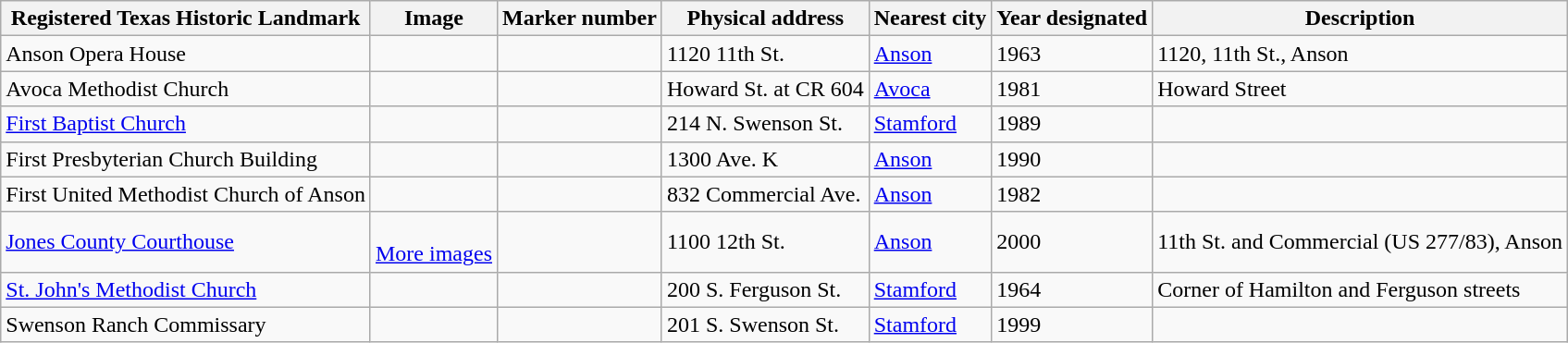<table class="wikitable sortable">
<tr>
<th>Registered Texas Historic Landmark</th>
<th>Image</th>
<th>Marker number</th>
<th>Physical address</th>
<th>Nearest city</th>
<th>Year designated</th>
<th>Description</th>
</tr>
<tr>
<td>Anson Opera House</td>
<td></td>
<td></td>
<td>1120 11th St.<br></td>
<td><a href='#'>Anson</a></td>
<td>1963</td>
<td>1120, 11th St., Anson</td>
</tr>
<tr>
<td>Avoca Methodist Church</td>
<td></td>
<td></td>
<td>Howard St. at CR 604<br></td>
<td><a href='#'>Avoca</a></td>
<td>1981</td>
<td>Howard Street</td>
</tr>
<tr>
<td><a href='#'>First Baptist Church</a></td>
<td></td>
<td></td>
<td>214 N. Swenson St.<br></td>
<td><a href='#'>Stamford</a></td>
<td>1989</td>
<td></td>
</tr>
<tr>
<td>First Presbyterian Church Building</td>
<td></td>
<td></td>
<td>1300 Ave. K<br></td>
<td><a href='#'>Anson</a></td>
<td>1990</td>
<td></td>
</tr>
<tr>
<td>First United Methodist Church of Anson</td>
<td></td>
<td></td>
<td>832 Commercial Ave.<br></td>
<td><a href='#'>Anson</a></td>
<td>1982</td>
<td></td>
</tr>
<tr>
<td><a href='#'>Jones County Courthouse</a></td>
<td><br> <a href='#'>More images</a></td>
<td></td>
<td>1100 12th St.<br></td>
<td><a href='#'>Anson</a></td>
<td>2000</td>
<td>11th St. and Commercial (US 277/83), Anson</td>
</tr>
<tr>
<td><a href='#'>St. John's Methodist Church</a></td>
<td></td>
<td></td>
<td>200 S. Ferguson St.<br></td>
<td><a href='#'>Stamford</a></td>
<td>1964</td>
<td>Corner of Hamilton and Ferguson streets</td>
</tr>
<tr>
<td>Swenson Ranch Commissary</td>
<td></td>
<td></td>
<td>201 S. Swenson St.<br></td>
<td><a href='#'>Stamford</a></td>
<td>1999</td>
<td></td>
</tr>
</table>
